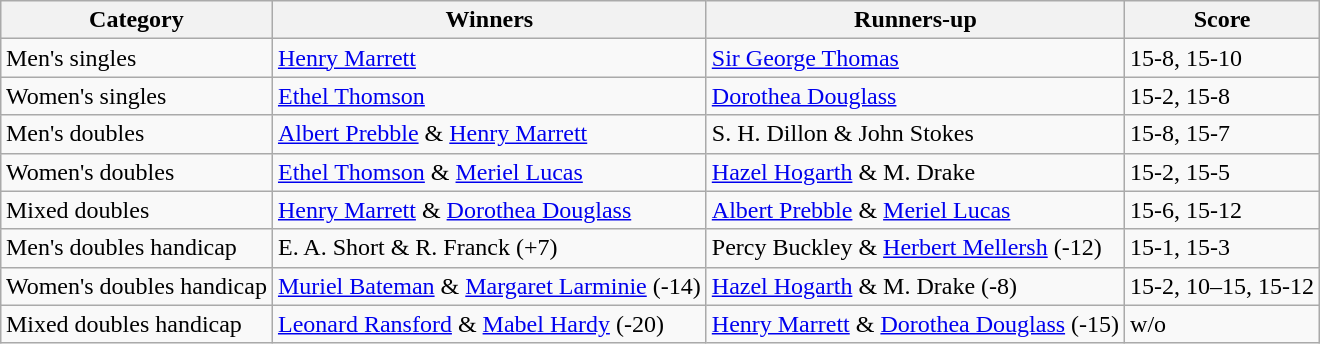<table class=wikitable style="margin:auto;">
<tr>
<th>Category</th>
<th>Winners</th>
<th>Runners-up</th>
<th>Score</th>
</tr>
<tr>
<td>Men's singles</td>
<td> <a href='#'>Henry Marrett</a></td>
<td> <a href='#'>Sir George Thomas</a></td>
<td>15-8, 15-10</td>
</tr>
<tr>
<td>Women's singles</td>
<td> <a href='#'>Ethel Thomson</a></td>
<td> <a href='#'>Dorothea Douglass</a></td>
<td>15-2, 15-8</td>
</tr>
<tr>
<td>Men's doubles</td>
<td> <a href='#'>Albert Prebble</a> & <a href='#'>Henry Marrett</a></td>
<td> S. H. Dillon & John Stokes</td>
<td>15-8, 15-7</td>
</tr>
<tr>
<td>Women's doubles</td>
<td> <a href='#'>Ethel Thomson</a> & <a href='#'>Meriel Lucas</a></td>
<td> <a href='#'>Hazel Hogarth</a> & M. Drake</td>
<td>15-2, 15-5</td>
</tr>
<tr>
<td>Mixed doubles</td>
<td> <a href='#'>Henry Marrett</a> & <a href='#'>Dorothea Douglass</a></td>
<td> <a href='#'>Albert Prebble</a> & <a href='#'>Meriel Lucas</a></td>
<td>15-6, 15-12</td>
</tr>
<tr>
<td>Men's doubles handicap</td>
<td> E. A. Short & R. Franck (+7)</td>
<td> Percy Buckley & <a href='#'>Herbert Mellersh</a> (-12)</td>
<td>15-1, 15-3</td>
</tr>
<tr>
<td>Women's doubles handicap</td>
<td> <a href='#'>Muriel Bateman</a> & <a href='#'>Margaret Larminie</a> (-14)</td>
<td> <a href='#'>Hazel Hogarth</a> & M. Drake (-8)</td>
<td>15-2, 10–15, 15-12</td>
</tr>
<tr>
<td>Mixed doubles handicap</td>
<td> <a href='#'>Leonard Ransford</a> & <a href='#'>Mabel Hardy</a> (-20)</td>
<td> <a href='#'>Henry Marrett</a> &  <a href='#'>Dorothea Douglass</a> (-15)</td>
<td>w/o</td>
</tr>
</table>
